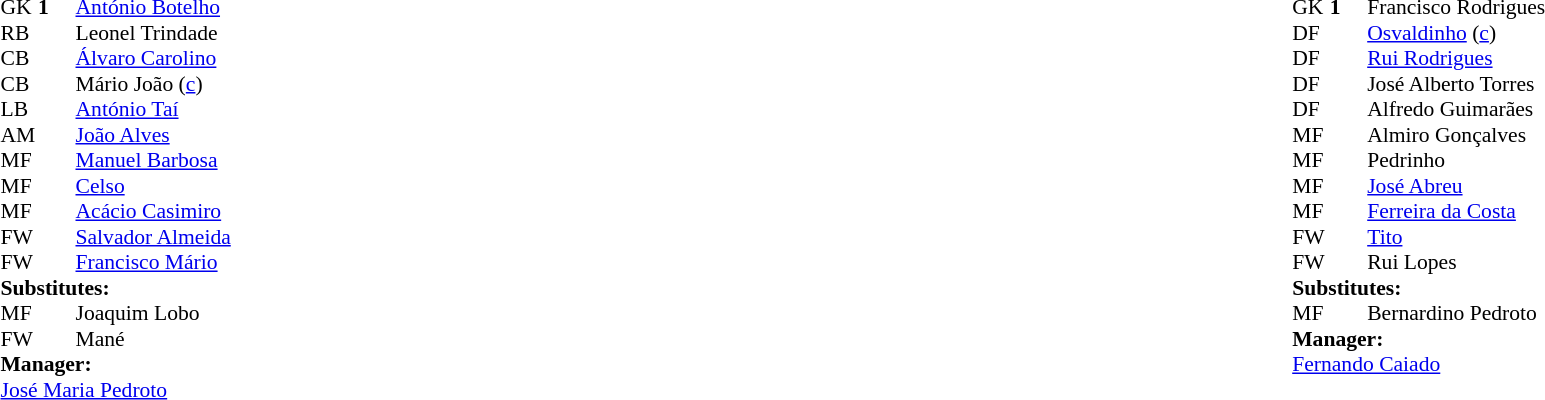<table width="100%">
<tr>
<td valign="top" width="50%"><br><table style="font-size: 90%" cellspacing="0" cellpadding="0">
<tr>
<td colspan="4"></td>
</tr>
<tr>
<th width=25></th>
<th width=25></th>
</tr>
<tr>
<td>GK</td>
<td><strong>1</strong></td>
<td> <a href='#'>António Botelho</a></td>
</tr>
<tr>
<td>RB</td>
<td></td>
<td> Leonel Trindade</td>
</tr>
<tr>
<td>CB</td>
<td></td>
<td> <a href='#'>Álvaro Carolino</a></td>
</tr>
<tr>
<td>CB</td>
<td></td>
<td> Mário João (<a href='#'>c</a>)</td>
</tr>
<tr>
<td>LB</td>
<td></td>
<td> <a href='#'>António Taí</a></td>
</tr>
<tr>
<td>AM</td>
<td></td>
<td> <a href='#'>João Alves</a></td>
</tr>
<tr>
<td>MF</td>
<td></td>
<td> <a href='#'>Manuel Barbosa</a></td>
<td></td>
<td></td>
</tr>
<tr>
<td>MF</td>
<td></td>
<td> <a href='#'>Celso</a></td>
</tr>
<tr>
<td>MF</td>
<td></td>
<td> <a href='#'>Acácio Casimiro</a></td>
<td></td>
<td></td>
</tr>
<tr>
<td>FW</td>
<td></td>
<td> <a href='#'>Salvador Almeida</a></td>
</tr>
<tr>
<td>FW</td>
<td></td>
<td> <a href='#'>Francisco Mário</a></td>
</tr>
<tr>
<td colspan=3><strong>Substitutes:</strong></td>
</tr>
<tr>
<td>MF</td>
<td></td>
<td> Joaquim Lobo</td>
<td></td>
<td></td>
</tr>
<tr>
<td>FW</td>
<td></td>
<td> Mané</td>
<td></td>
<td></td>
</tr>
<tr>
<td colspan=3><strong>Manager:</strong></td>
</tr>
<tr>
<td colspan=4> <a href='#'>José Maria Pedroto</a></td>
</tr>
</table>
</td>
<td valign="top"></td>
<td valign="top" width="50%"><br><table style="font-size: 90%" cellspacing="0" cellpadding="0" align=center>
<tr>
<td colspan="4"></td>
</tr>
<tr>
<th width=25></th>
<th width=25></th>
</tr>
<tr>
<td>GK</td>
<td><strong>1</strong></td>
<td> Francisco Rodrigues</td>
</tr>
<tr>
<td>DF</td>
<td></td>
<td> <a href='#'>Osvaldinho</a> (<a href='#'>c</a>)</td>
</tr>
<tr>
<td>DF</td>
<td></td>
<td> <a href='#'>Rui Rodrigues</a></td>
</tr>
<tr>
<td>DF</td>
<td></td>
<td> José Alberto Torres</td>
</tr>
<tr>
<td>DF</td>
<td></td>
<td> Alfredo Guimarães</td>
</tr>
<tr>
<td>MF</td>
<td></td>
<td> Almiro Gonçalves</td>
</tr>
<tr>
<td>MF</td>
<td></td>
<td> Pedrinho</td>
<td></td>
<td></td>
</tr>
<tr>
<td>MF</td>
<td></td>
<td> <a href='#'>José Abreu</a></td>
</tr>
<tr>
<td>MF</td>
<td></td>
<td> <a href='#'>Ferreira da Costa</a></td>
</tr>
<tr>
<td>FW</td>
<td></td>
<td> <a href='#'>Tito</a></td>
</tr>
<tr>
<td>FW</td>
<td></td>
<td> Rui Lopes</td>
</tr>
<tr>
<td colspan=3><strong>Substitutes:</strong></td>
</tr>
<tr>
<td>MF</td>
<td></td>
<td> Bernardino Pedroto</td>
<td></td>
<td></td>
</tr>
<tr>
<td colspan=3><strong>Manager:</strong></td>
</tr>
<tr>
<td colspan=4> <a href='#'>Fernando Caiado</a></td>
</tr>
</table>
</td>
</tr>
</table>
